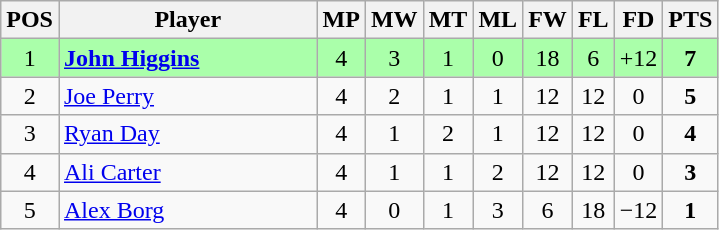<table class="wikitable" style="text-align: center;">
<tr>
<th witdh=20>POS</th>
<th width=165>Player</th>
<th width=20>MP</th>
<th width=20>MW</th>
<th width=20>MT</th>
<th width=20>ML</th>
<th width=20>FW</th>
<th width=20>FL</th>
<th width=20>FD</th>
<th width=20>PTS</th>
</tr>
<tr style="background:#aaffaa;">
<td>1</td>
<td style="text-align:left;"> <strong><a href='#'>John Higgins</a></strong></td>
<td>4</td>
<td>3</td>
<td>1</td>
<td>0</td>
<td>18</td>
<td>6</td>
<td>+12</td>
<td><strong>7</strong></td>
</tr>
<tr>
<td>2</td>
<td style="text-align:left;"> <a href='#'>Joe Perry</a></td>
<td>4</td>
<td>2</td>
<td>1</td>
<td>1</td>
<td>12</td>
<td>12</td>
<td>0</td>
<td><strong>5</strong></td>
</tr>
<tr>
<td>3</td>
<td style="text-align:left;"> <a href='#'>Ryan Day</a></td>
<td>4</td>
<td>1</td>
<td>2</td>
<td>1</td>
<td>12</td>
<td>12</td>
<td>0</td>
<td><strong>4</strong></td>
</tr>
<tr>
<td>4</td>
<td style="text-align:left;"> <a href='#'>Ali Carter</a></td>
<td>4</td>
<td>1</td>
<td>1</td>
<td>2</td>
<td>12</td>
<td>12</td>
<td>0</td>
<td><strong>3</strong></td>
</tr>
<tr>
<td>5</td>
<td style="text-align:left;"> <a href='#'>Alex Borg</a></td>
<td>4</td>
<td>0</td>
<td>1</td>
<td>3</td>
<td>6</td>
<td>18</td>
<td>−12</td>
<td><strong>1</strong></td>
</tr>
</table>
